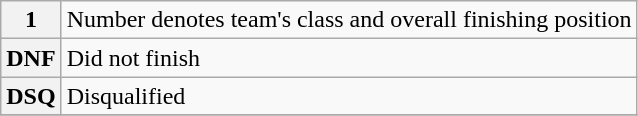<table class="wikitable plainrowheaders">
<tr>
<th scope="row" style="text-align:center">1</th>
<td>Number denotes team's class and overall finishing position</td>
</tr>
<tr>
<th scope="row" style="text-align:center">DNF</th>
<td>Did not finish</td>
</tr>
<tr>
<th scope="row" style="text-align:center">DSQ</th>
<td>Disqualified</td>
</tr>
<tr>
</tr>
</table>
